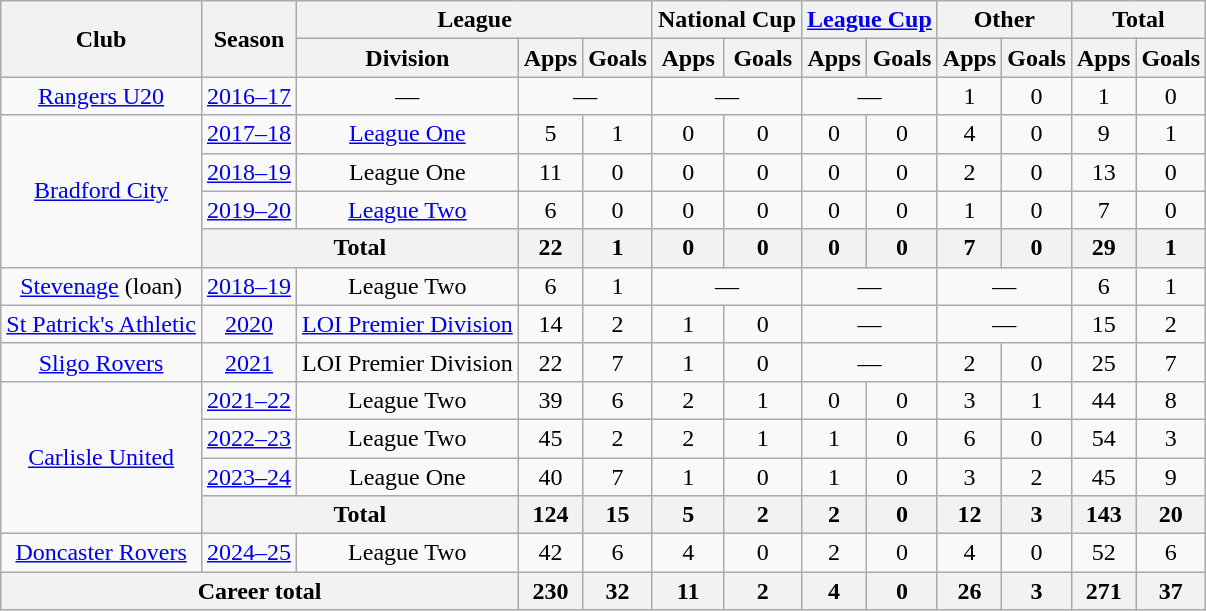<table class=wikitable style="text-align: center;">
<tr>
<th rowspan=2>Club</th>
<th rowspan=2>Season</th>
<th colspan=3>League</th>
<th colspan=2>National Cup</th>
<th colspan=2><a href='#'>League Cup</a></th>
<th colspan=2>Other</th>
<th colspan=2>Total</th>
</tr>
<tr>
<th>Division</th>
<th>Apps</th>
<th>Goals</th>
<th>Apps</th>
<th>Goals</th>
<th>Apps</th>
<th>Goals</th>
<th>Apps</th>
<th>Goals</th>
<th>Apps</th>
<th>Goals</th>
</tr>
<tr>
<td><a href='#'>Rangers U20</a></td>
<td><a href='#'>2016–17</a></td>
<td>—</td>
<td colspan="2">—</td>
<td colspan="2">—</td>
<td colspan="2">—</td>
<td>1</td>
<td>0</td>
<td>1</td>
<td>0</td>
</tr>
<tr>
<td rowspan=4><a href='#'>Bradford City</a></td>
<td><a href='#'>2017–18</a></td>
<td><a href='#'>League One</a></td>
<td>5</td>
<td>1</td>
<td>0</td>
<td>0</td>
<td>0</td>
<td>0</td>
<td>4</td>
<td>0</td>
<td>9</td>
<td>1</td>
</tr>
<tr>
<td><a href='#'>2018–19</a></td>
<td>League One</td>
<td>11</td>
<td>0</td>
<td>0</td>
<td>0</td>
<td>0</td>
<td>0</td>
<td>2</td>
<td>0</td>
<td>13</td>
<td>0</td>
</tr>
<tr>
<td><a href='#'>2019–20</a></td>
<td><a href='#'>League Two</a></td>
<td>6</td>
<td>0</td>
<td>0</td>
<td>0</td>
<td>0</td>
<td>0</td>
<td>1</td>
<td>0</td>
<td>7</td>
<td>0</td>
</tr>
<tr>
<th colspan=2>Total</th>
<th>22</th>
<th>1</th>
<th>0</th>
<th>0</th>
<th>0</th>
<th>0</th>
<th>7</th>
<th>0</th>
<th>29</th>
<th>1</th>
</tr>
<tr>
<td><a href='#'>Stevenage</a> (loan)</td>
<td><a href='#'>2018–19</a></td>
<td>League Two</td>
<td>6</td>
<td>1</td>
<td colspan="2">—</td>
<td colspan="2">—</td>
<td colspan="2">—</td>
<td>6</td>
<td>1</td>
</tr>
<tr>
<td><a href='#'>St Patrick's Athletic</a></td>
<td><a href='#'>2020</a></td>
<td><a href='#'>LOI Premier Division</a></td>
<td>14</td>
<td>2</td>
<td>1</td>
<td>0</td>
<td colspan="2">—</td>
<td colspan="2">—</td>
<td>15</td>
<td>2</td>
</tr>
<tr>
<td><a href='#'>Sligo Rovers</a></td>
<td><a href='#'>2021</a></td>
<td>LOI Premier Division</td>
<td>22</td>
<td>7</td>
<td>1</td>
<td>0</td>
<td colspan="2">—</td>
<td>2</td>
<td>0</td>
<td>25</td>
<td>7</td>
</tr>
<tr>
<td rowspan=4><a href='#'>Carlisle United</a></td>
<td><a href='#'>2021–22</a></td>
<td>League Two</td>
<td>39</td>
<td>6</td>
<td>2</td>
<td>1</td>
<td>0</td>
<td>0</td>
<td>3</td>
<td>1</td>
<td>44</td>
<td>8</td>
</tr>
<tr>
<td><a href='#'>2022–23</a></td>
<td>League Two</td>
<td>45</td>
<td>2</td>
<td>2</td>
<td>1</td>
<td>1</td>
<td>0</td>
<td>6</td>
<td>0</td>
<td>54</td>
<td>3</td>
</tr>
<tr>
<td><a href='#'>2023–24</a></td>
<td>League One</td>
<td>40</td>
<td>7</td>
<td>1</td>
<td>0</td>
<td>1</td>
<td>0</td>
<td>3</td>
<td>2</td>
<td>45</td>
<td>9</td>
</tr>
<tr>
<th colspan=2>Total</th>
<th>124</th>
<th>15</th>
<th>5</th>
<th>2</th>
<th>2</th>
<th>0</th>
<th>12</th>
<th>3</th>
<th>143</th>
<th>20</th>
</tr>
<tr>
<td><a href='#'>Doncaster Rovers</a></td>
<td><a href='#'>2024–25</a></td>
<td>League Two</td>
<td>42</td>
<td>6</td>
<td>4</td>
<td>0</td>
<td>2</td>
<td>0</td>
<td>4</td>
<td>0</td>
<td>52</td>
<td>6</td>
</tr>
<tr>
<th colspan=3>Career total</th>
<th>230</th>
<th>32</th>
<th>11</th>
<th>2</th>
<th>4</th>
<th>0</th>
<th>26</th>
<th>3</th>
<th>271</th>
<th>37</th>
</tr>
</table>
